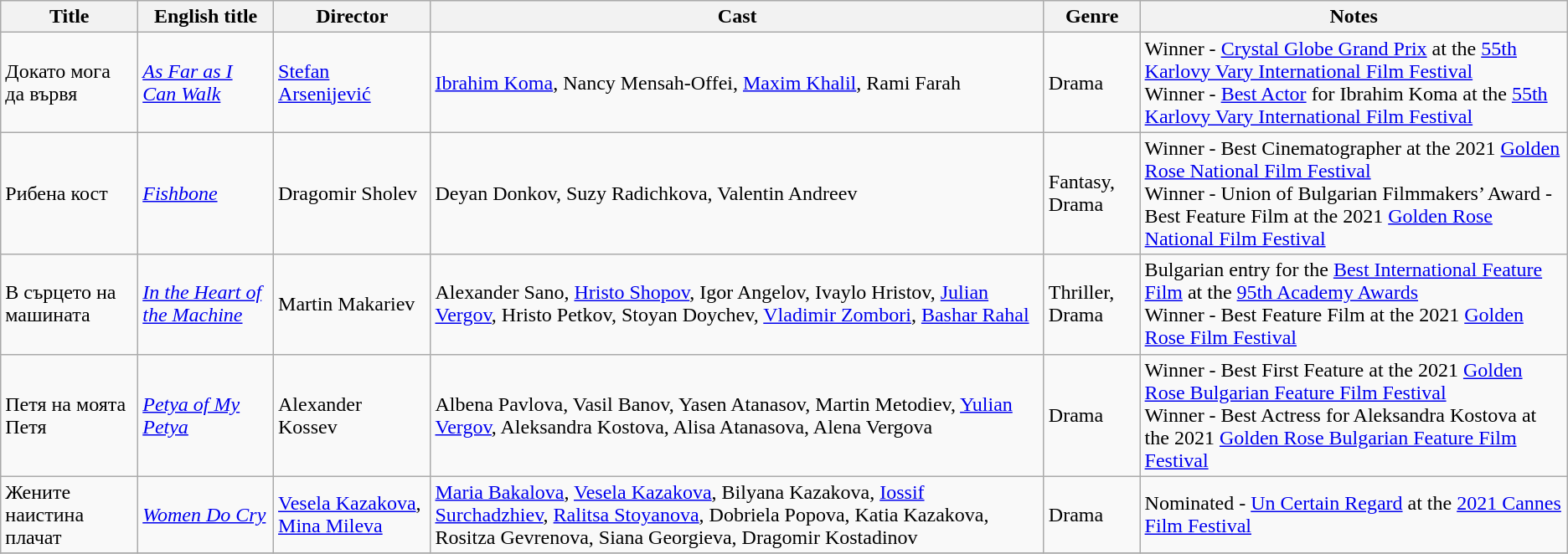<table class="wikitable">
<tr>
<th>Title</th>
<th>English title</th>
<th>Director</th>
<th>Cast</th>
<th>Genre</th>
<th>Notes</th>
</tr>
<tr>
<td>Докато мога да вървя</td>
<td><em><a href='#'>As Far as I Can Walk</a></em></td>
<td><a href='#'>Stefan Arsenijević</a></td>
<td><a href='#'>Ibrahim Koma</a>, Nancy Mensah-Offei, <a href='#'>Maxim Khalil</a>, Rami Farah</td>
<td>Drama</td>
<td>Winner - <a href='#'>Crystal Globe Grand Prix</a> at the <a href='#'>55th Karlovy Vary International Film Festival</a><br>Winner - <a href='#'>Best Actor</a> for Ibrahim Koma at the <a href='#'>55th Karlovy Vary International Film Festival</a></td>
</tr>
<tr>
<td>Рибена кост</td>
<td><em><a href='#'>Fishbone</a></em></td>
<td>Dragomir Sholev</td>
<td>Deyan Donkov, Suzy Radichkova, Valentin Andreev</td>
<td>Fantasy, Drama</td>
<td>Winner - Best Cinematographer at the 2021 <a href='#'>Golden Rose National Film Festival</a><br>Winner - Union of Bulgarian Filmmakers’ Award - Best Feature Film at the 2021 <a href='#'>Golden Rose National Film Festival</a></td>
</tr>
<tr>
<td>В сърцето на машината</td>
<td><em><a href='#'>In the Heart of the Machine</a></em></td>
<td>Martin Makariev</td>
<td>Alexander Sano, <a href='#'>Hristo Shopov</a>, Igor Angelov, Ivaylo Hristov, <a href='#'>Julian Vergov</a>, Hristo Petkov, Stoyan Doychev, <a href='#'>Vladimir Zombori</a>, <a href='#'>Bashar Rahal</a></td>
<td>Thriller, Drama</td>
<td>Bulgarian entry for the <a href='#'>Best International Feature Film</a> at the <a href='#'>95th Academy Awards</a><br>Winner - Best Feature Film at the 2021 <a href='#'>Golden Rose Film Festival</a></td>
</tr>
<tr>
<td>Петя на моята Петя</td>
<td><em><a href='#'>Petya of My Petya</a></em></td>
<td>Alexander Kossev</td>
<td>Albena Pavlova, Vasil Banov, Yasen Atanasov, Martin Metodiev, <a href='#'>Yulian Vergov</a>, Aleksandra Kostova, Alisa Atanasova, Alena Vergova</td>
<td>Drama</td>
<td>Winner - Best First Feature at the 2021 <a href='#'>Golden Rose Bulgarian Feature Film Festival</a><br>Winner - Best Actress for Aleksandra Kostova at the 2021 <a href='#'>Golden Rose Bulgarian Feature Film Festival</a></td>
</tr>
<tr>
<td>Жените наистина плачат</td>
<td><em><a href='#'>Women Do Cry</a></em></td>
<td><a href='#'>Vesela Kazakova</a>, <a href='#'>Mina Mileva</a></td>
<td><a href='#'>Maria Bakalova</a>, <a href='#'>Vesela Kazakova</a>, Bilyana Kazakova, <a href='#'>Iossif Surchadzhiev</a>, <a href='#'>Ralitsa Stoyanova</a>, Dobriela Popova, Katia Kazakova, Rositza Gevrenova, Siana Georgieva, Dragomir Kostadinov</td>
<td>Drama</td>
<td>Nominated - <a href='#'>Un Certain Regard</a> at the <a href='#'>2021 Cannes Film Festival</a></td>
</tr>
<tr>
</tr>
</table>
